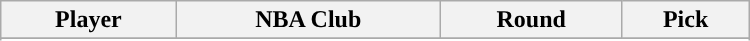<table class="wikitable" width="500">
<tr>
<th>Player</th>
<th>NBA Club</th>
<th>Round</th>
<th>Pick</th>
</tr>
<tr>
</tr>
<tr align="center" bgcolor="">
</tr>
</table>
